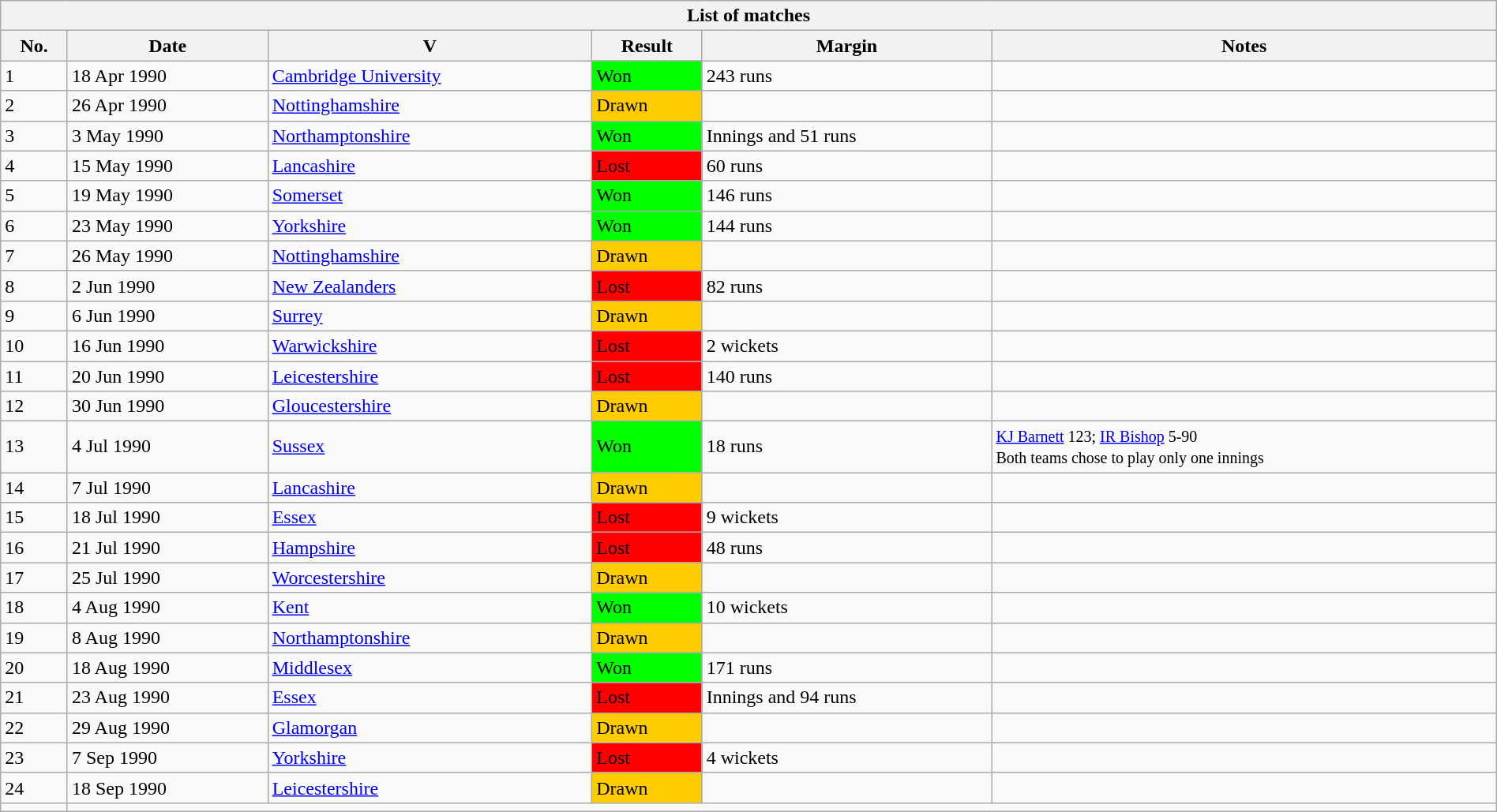<table class="wikitable" width="100%">
<tr>
<th bgcolor="#efefef" colspan=6>List of matches</th>
</tr>
<tr bgcolor="#efefef">
<th>No.</th>
<th>Date</th>
<th>V</th>
<th>Result</th>
<th>Margin</th>
<th>Notes</th>
</tr>
<tr>
<td>1</td>
<td>18 Apr 1990</td>
<td><a href='#'>Cambridge University</a> <br> </td>
<td bgcolor="#00FF00">Won</td>
<td>243 runs</td>
<td></td>
</tr>
<tr>
<td>2</td>
<td>26 Apr 1990</td>
<td><a href='#'>Nottinghamshire</a> <br> </td>
<td bgcolor="#FFCC00">Drawn</td>
<td></td>
<td></td>
</tr>
<tr>
<td>3</td>
<td>3 May 1990</td>
<td><a href='#'>Northamptonshire</a> <br> </td>
<td bgcolor="#00FF00">Won</td>
<td>Innings and 51 runs</td>
<td></td>
</tr>
<tr>
<td>4</td>
<td>15 May 1990</td>
<td><a href='#'>Lancashire</a> <br> </td>
<td bgcolor="#FF0000">Lost</td>
<td>60 runs</td>
<td></td>
</tr>
<tr>
<td>5</td>
<td>19 May 1990</td>
<td><a href='#'>Somerset</a><br></td>
<td bgcolor="#00FF00">Won</td>
<td>146 runs</td>
<td></td>
</tr>
<tr>
<td>6</td>
<td>23 May 1990</td>
<td><a href='#'>Yorkshire</a><br> </td>
<td bgcolor="#00FF00">Won</td>
<td>144 runs</td>
<td></td>
</tr>
<tr>
<td>7</td>
<td>26 May 1990</td>
<td><a href='#'>Nottinghamshire</a> <br> </td>
<td bgcolor="#FFCC00">Drawn</td>
<td></td>
<td></td>
</tr>
<tr>
<td>8</td>
<td>2 Jun 1990</td>
<td><a href='#'>New Zealanders</a>  <br> </td>
<td bgcolor="#FF0000">Lost</td>
<td>82 runs</td>
<td></td>
</tr>
<tr>
<td>9</td>
<td>6 Jun 1990</td>
<td><a href='#'>Surrey</a> <br> </td>
<td bgcolor="#FFCC00">Drawn</td>
<td></td>
<td></td>
</tr>
<tr>
<td>10</td>
<td>16 Jun 1990</td>
<td><a href='#'>Warwickshire</a> <br> </td>
<td bgcolor="#FF0000">Lost</td>
<td>2 wickets</td>
<td></td>
</tr>
<tr>
<td>11</td>
<td>20 Jun 1990</td>
<td><a href='#'>Leicestershire</a><br> </td>
<td bgcolor="#FF0000">Lost</td>
<td>140 runs</td>
<td></td>
</tr>
<tr>
<td>12</td>
<td>30 Jun 1990</td>
<td><a href='#'>Gloucestershire</a> <br> </td>
<td bgcolor="#FFCC00">Drawn</td>
<td></td>
<td></td>
</tr>
<tr>
<td>13</td>
<td>4 Jul 1990</td>
<td><a href='#'>Sussex</a>  <br> </td>
<td bgcolor="#00FF00">Won</td>
<td>18 runs</td>
<td><small><a href='#'>KJ Barnett</a> 123; <a href='#'>IR Bishop</a> 5-90<br>Both teams chose to play only one innings</small></td>
</tr>
<tr>
<td>14</td>
<td>7 Jul 1990</td>
<td><a href='#'>Lancashire</a> <br> </td>
<td bgcolor="#FFCC00">Drawn</td>
<td></td>
<td></td>
</tr>
<tr>
<td>15</td>
<td>18 Jul 1990</td>
<td><a href='#'>Essex</a>  <br></td>
<td bgcolor="#FF0000">Lost</td>
<td>9 wickets</td>
<td></td>
</tr>
<tr>
<td>16</td>
<td>21 Jul 1990</td>
<td><a href='#'>Hampshire</a><br> </td>
<td bgcolor="#FF0000">Lost</td>
<td>48 runs</td>
<td></td>
</tr>
<tr>
<td>17</td>
<td>25 Jul 1990</td>
<td><a href='#'>Worcestershire</a><br> </td>
<td bgcolor="#FFCC00">Drawn</td>
<td></td>
<td></td>
</tr>
<tr>
<td>18</td>
<td>4 Aug 1990</td>
<td><a href='#'>Kent</a> <br></td>
<td bgcolor="#00FF00">Won</td>
<td>10 wickets</td>
<td></td>
</tr>
<tr>
<td>19</td>
<td>8 Aug 1990</td>
<td><a href='#'>Northamptonshire</a> <br> </td>
<td bgcolor="#FFCC00">Drawn</td>
<td></td>
<td></td>
</tr>
<tr>
<td>20</td>
<td>18 Aug 1990</td>
<td><a href='#'>Middlesex</a>   <br></td>
<td bgcolor="#00FF00">Won</td>
<td>171 runs</td>
<td></td>
</tr>
<tr>
<td>21</td>
<td>23 Aug 1990</td>
<td><a href='#'>Essex</a>  <br> </td>
<td bgcolor="#FF0000">Lost</td>
<td>Innings and 94 runs</td>
<td></td>
</tr>
<tr>
<td>22</td>
<td>29 Aug 1990</td>
<td><a href='#'>Glamorgan</a> <br> </td>
<td bgcolor="#FFCC00">Drawn</td>
<td></td>
<td></td>
</tr>
<tr>
<td>23</td>
<td>7 Sep 1990</td>
<td><a href='#'>Yorkshire</a><br> </td>
<td bgcolor="#FF0000">Lost</td>
<td>4 wickets</td>
<td></td>
</tr>
<tr>
<td>24</td>
<td>18 Sep 1990</td>
<td><a href='#'>Leicestershire</a><br> </td>
<td bgcolor="#FFCC00">Drawn</td>
<td></td>
<td></td>
</tr>
<tr>
<td></td>
</tr>
</table>
